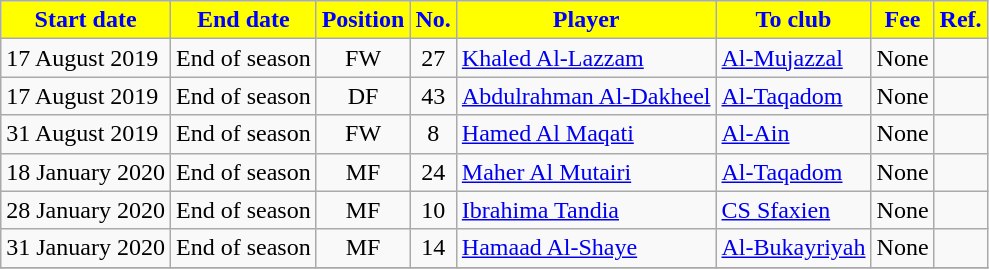<table class="wikitable sortable">
<tr>
<th style="background:yellow; color:blue;"><strong>Start date</strong></th>
<th style="background:yellow; color:blue;"><strong>End date</strong></th>
<th style="background:yellow; color:blue;"><strong>Position</strong></th>
<th style="background:yellow; color:blue;"><strong>No.</strong></th>
<th style="background:yellow; color:blue;"><strong>Player</strong></th>
<th style="background:yellow; color:blue;"><strong>To club</strong></th>
<th style="background:yellow; color:blue;"><strong>Fee</strong></th>
<th style="background:yellow; color:blue;"><strong>Ref.</strong></th>
</tr>
<tr>
<td>17 August 2019</td>
<td>End of season</td>
<td style="text-align:center;">FW</td>
<td style="text-align:center;">27</td>
<td style="text-align:left;"> <a href='#'>Khaled Al-Lazzam</a></td>
<td style="text-align:left;"> <a href='#'>Al-Mujazzal</a></td>
<td>None</td>
<td></td>
</tr>
<tr>
<td>17 August 2019</td>
<td>End of season</td>
<td style="text-align:center;">DF</td>
<td style="text-align:center;">43</td>
<td style="text-align:left;"> <a href='#'>Abdulrahman Al-Dakheel</a></td>
<td style="text-align:left;"> <a href='#'>Al-Taqadom</a></td>
<td>None</td>
<td></td>
</tr>
<tr>
<td>31 August 2019</td>
<td>End of season</td>
<td style="text-align:center;">FW</td>
<td style="text-align:center;">8</td>
<td style="text-align:left;"> <a href='#'>Hamed Al Maqati</a></td>
<td style="text-align:left;"> <a href='#'>Al-Ain</a></td>
<td>None</td>
<td></td>
</tr>
<tr>
<td>18 January 2020</td>
<td>End of season</td>
<td style="text-align:center;">MF</td>
<td style="text-align:center;">24</td>
<td style="text-align:left;"> <a href='#'>Maher Al Mutairi</a></td>
<td style="text-align:left;"> <a href='#'>Al-Taqadom</a></td>
<td>None</td>
<td></td>
</tr>
<tr>
<td>28 January 2020</td>
<td>End of season</td>
<td style="text-align:center;">MF</td>
<td style="text-align:center;">10</td>
<td style="text-align:left;"> <a href='#'>Ibrahima Tandia</a></td>
<td style="text-align:left;"> <a href='#'>CS Sfaxien</a></td>
<td>None</td>
<td></td>
</tr>
<tr>
<td>31 January 2020</td>
<td>End of season</td>
<td style="text-align:center;">MF</td>
<td style="text-align:center;">14</td>
<td style="text-align:left;"> <a href='#'>Hamaad Al-Shaye</a></td>
<td style="text-align:left;"> <a href='#'>Al-Bukayriyah</a></td>
<td>None</td>
<td></td>
</tr>
<tr>
</tr>
</table>
